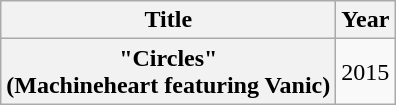<table class="wikitable plainrowheaders" style="text-align:center;">
<tr>
<th scope="col">Title</th>
<th scope="col">Year</th>
</tr>
<tr>
<th scope="row">"Circles"<br><span>(Machineheart featuring Vanic)</span></th>
<td>2015</td>
</tr>
</table>
